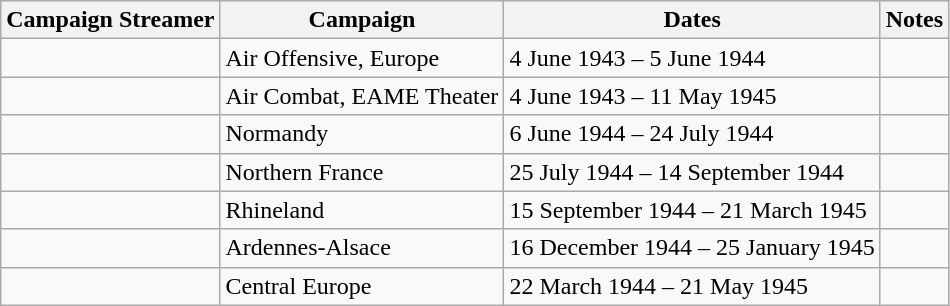<table class="wikitable">
<tr style="background:#efefef;">
<th>Campaign Streamer</th>
<th>Campaign</th>
<th>Dates</th>
<th>Notes</th>
</tr>
<tr>
<td></td>
<td>Air Offensive, Europe</td>
<td>4 June 1943 – 5 June 1944</td>
<td></td>
</tr>
<tr>
<td></td>
<td>Air Combat, EAME Theater</td>
<td>4 June 1943 – 11 May 1945</td>
<td></td>
</tr>
<tr>
<td></td>
<td>Normandy</td>
<td>6 June 1944 – 24 July 1944</td>
<td></td>
</tr>
<tr>
<td></td>
<td>Northern France</td>
<td>25 July 1944 – 14 September 1944</td>
<td></td>
</tr>
<tr>
<td></td>
<td>Rhineland</td>
<td>15 September 1944 – 21 March 1945</td>
<td></td>
</tr>
<tr>
<td></td>
<td>Ardennes-Alsace</td>
<td>16 December 1944 – 25 January 1945</td>
<td></td>
</tr>
<tr>
<td></td>
<td>Central Europe</td>
<td>22 March 1944 – 21 May 1945</td>
<td></td>
</tr>
</table>
